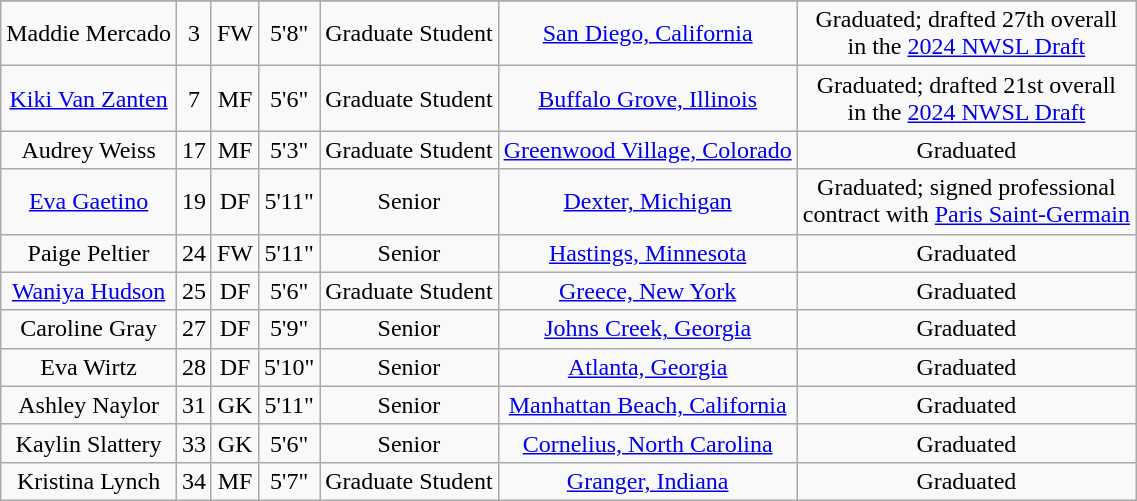<table class="wikitable sortable" style="text-align:center;" border="1">
<tr align=center>
</tr>
<tr>
<td>Maddie Mercado</td>
<td>3</td>
<td>FW</td>
<td>5'8"</td>
<td>Graduate Student</td>
<td><a href='#'>San Diego, California</a></td>
<td>Graduated; drafted 27th overall<br>in the <a href='#'>2024 NWSL Draft</a></td>
</tr>
<tr>
<td><a href='#'>Kiki Van Zanten</a></td>
<td>7</td>
<td>MF</td>
<td>5'6"</td>
<td>Graduate Student</td>
<td><a href='#'>Buffalo Grove, Illinois</a></td>
<td>Graduated; drafted 21st overall<br>in the <a href='#'>2024 NWSL Draft</a></td>
</tr>
<tr>
<td>Audrey Weiss</td>
<td>17</td>
<td>MF</td>
<td>5'3"</td>
<td>Graduate Student</td>
<td><a href='#'>Greenwood Village, Colorado</a></td>
<td>Graduated</td>
</tr>
<tr>
<td><a href='#'>Eva Gaetino</a></td>
<td>19</td>
<td>DF</td>
<td>5'11"</td>
<td>Senior</td>
<td><a href='#'>Dexter, Michigan</a></td>
<td>Graduated; signed professional<br>contract with <a href='#'>Paris Saint-Germain</a></td>
</tr>
<tr>
<td>Paige Peltier</td>
<td>24</td>
<td>FW</td>
<td>5'11"</td>
<td>Senior</td>
<td><a href='#'>Hastings, Minnesota</a></td>
<td>Graduated</td>
</tr>
<tr>
<td><a href='#'>Waniya Hudson</a></td>
<td>25</td>
<td>DF</td>
<td>5'6"</td>
<td>Graduate Student</td>
<td><a href='#'>Greece, New York</a></td>
<td>Graduated</td>
</tr>
<tr>
<td>Caroline Gray</td>
<td>27</td>
<td>DF</td>
<td>5'9"</td>
<td>Senior</td>
<td><a href='#'>Johns Creek, Georgia</a></td>
<td>Graduated</td>
</tr>
<tr>
<td>Eva Wirtz</td>
<td>28</td>
<td>DF</td>
<td>5'10"</td>
<td>Senior</td>
<td><a href='#'>Atlanta, Georgia</a></td>
<td>Graduated</td>
</tr>
<tr>
<td>Ashley Naylor</td>
<td>31</td>
<td>GK</td>
<td>5'11"</td>
<td>Senior</td>
<td><a href='#'>Manhattan Beach, California</a></td>
<td>Graduated</td>
</tr>
<tr>
<td>Kaylin Slattery</td>
<td>33</td>
<td>GK</td>
<td>5'6"</td>
<td>Senior</td>
<td><a href='#'>Cornelius, North Carolina</a></td>
<td>Graduated</td>
</tr>
<tr>
<td>Kristina Lynch</td>
<td>34</td>
<td>MF</td>
<td>5'7"</td>
<td>Graduate Student</td>
<td><a href='#'>Granger, Indiana</a></td>
<td>Graduated</td>
</tr>
</table>
